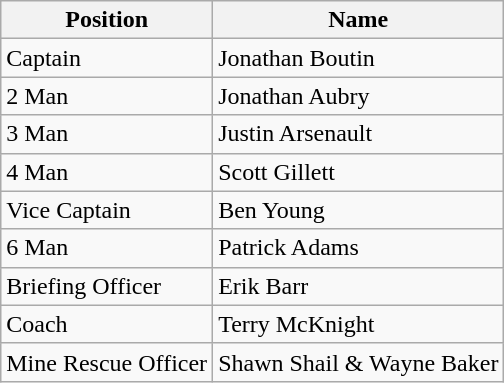<table class="wikitable">
<tr>
<th>Position</th>
<th>Name</th>
</tr>
<tr>
<td>Captain</td>
<td>Jonathan Boutin</td>
</tr>
<tr>
<td>2 Man</td>
<td>Jonathan Aubry</td>
</tr>
<tr>
<td>3 Man</td>
<td>Justin Arsenault</td>
</tr>
<tr>
<td>4 Man</td>
<td>Scott Gillett</td>
</tr>
<tr>
<td>Vice Captain</td>
<td>Ben Young</td>
</tr>
<tr>
<td>6 Man</td>
<td>Patrick Adams</td>
</tr>
<tr>
<td>Briefing Officer</td>
<td>Erik Barr</td>
</tr>
<tr>
<td>Coach</td>
<td>Terry McKnight</td>
</tr>
<tr>
<td>Mine Rescue Officer</td>
<td>Shawn Shail & Wayne Baker</td>
</tr>
</table>
